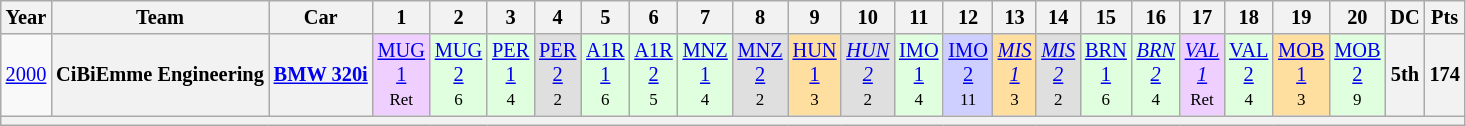<table class="wikitable" style="text-align:center; font-size:85%">
<tr>
<th>Year</th>
<th>Team</th>
<th>Car</th>
<th>1</th>
<th>2</th>
<th>3</th>
<th>4</th>
<th>5</th>
<th>6</th>
<th>7</th>
<th>8</th>
<th>9</th>
<th>10</th>
<th>11</th>
<th>12</th>
<th>13</th>
<th>14</th>
<th>15</th>
<th>16</th>
<th>17</th>
<th>18</th>
<th>19</th>
<th>20</th>
<th>DC</th>
<th>Pts</th>
</tr>
<tr>
<td><a href='#'>2000</a></td>
<th nowrap>CiBiEmme Engineering</th>
<th nowrap><a href='#'>BMW 320i</a></th>
<td style="background:#EFCFFF;"><a href='#'>MUG<br>1</a><br><small>Ret</small></td>
<td style="background:#DFFFDF;"><a href='#'>MUG<br>2</a><br><small>6</small></td>
<td style="background:#DFFFDF;"><a href='#'>PER<br>1</a><br><small>4</small></td>
<td style="background:#DFDFDF;"><a href='#'>PER<br>2</a><br><small>2</small></td>
<td style="background:#DFFFDF;"><a href='#'>A1R<br>1</a><br><small>6</small></td>
<td style="background:#DFFFDF;"><a href='#'>A1R<br>2</a><br><small>5</small></td>
<td style="background:#DFFFDF;"><a href='#'>MNZ<br>1</a><br><small>4</small></td>
<td style="background:#DFDFDF;"><a href='#'>MNZ<br>2</a><br><small>2</small></td>
<td style="background:#FFDF9F;"><a href='#'>HUN<br>1</a><br><small>3</small></td>
<td style="background:#DFDFDF;"><em><a href='#'>HUN<br>2</a></em><br><small>2</small></td>
<td style="background:#DFFFDF;"><a href='#'>IMO<br>1</a><br><small>4</small></td>
<td style="background:#CFCFFF;"><a href='#'>IMO<br>2</a><br><small>11</small></td>
<td style="background:#FFDF9F;"><em><a href='#'>MIS<br>1</a></em><br><small>3</small></td>
<td style="background:#DFDFDF;"><em><a href='#'>MIS<br>2</a></em><br><small>2</small></td>
<td style="background:#DFFFDF;"><a href='#'>BRN<br>1</a><br><small>6</small></td>
<td style="background:#DFFFDF;"><em><a href='#'>BRN<br>2</a></em><br><small>4</small></td>
<td style="background:#EFCFFF;"><em><a href='#'>VAL<br>1</a></em><br><small>Ret</small></td>
<td style="background:#DFFFDF;"><a href='#'>VAL<br>2</a><br><small>4</small></td>
<td style="background:#FFDF9F;"><a href='#'>MOB<br>1</a><br><small>3</small></td>
<td style="background:#DFFFDF;"><a href='#'>MOB<br>2</a><br><small>9</small></td>
<th>5th</th>
<th>174</th>
</tr>
<tr>
<th colspan="25"></th>
</tr>
</table>
